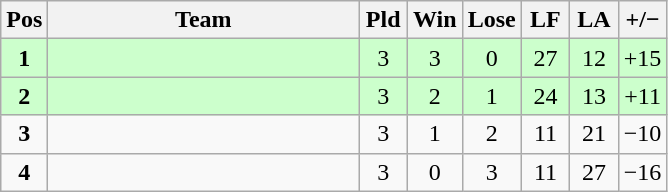<table class="wikitable" style="font-size: 100%">
<tr>
<th width=20>Pos</th>
<th width=200>Team</th>
<th width=25>Pld</th>
<th width=25>Win</th>
<th width=25>Lose</th>
<th width=25>LF</th>
<th width=25>LA</th>
<th width=25>+/−</th>
</tr>
<tr align=center style="background: #ccffcc;">
<td><strong>1</strong></td>
<td align="left"></td>
<td>3</td>
<td>3</td>
<td>0</td>
<td>27</td>
<td>12</td>
<td>+15</td>
</tr>
<tr align=center style="background: #ccffcc;">
<td><strong>2</strong></td>
<td align="left"></td>
<td>3</td>
<td>2</td>
<td>1</td>
<td>24</td>
<td>13</td>
<td>+11</td>
</tr>
<tr align=center>
<td><strong>3</strong></td>
<td align="left"></td>
<td>3</td>
<td>1</td>
<td>2</td>
<td>11</td>
<td>21</td>
<td>−10</td>
</tr>
<tr align=center>
<td><strong>4</strong></td>
<td align="left"></td>
<td>3</td>
<td>0</td>
<td>3</td>
<td>11</td>
<td>27</td>
<td>−16</td>
</tr>
</table>
